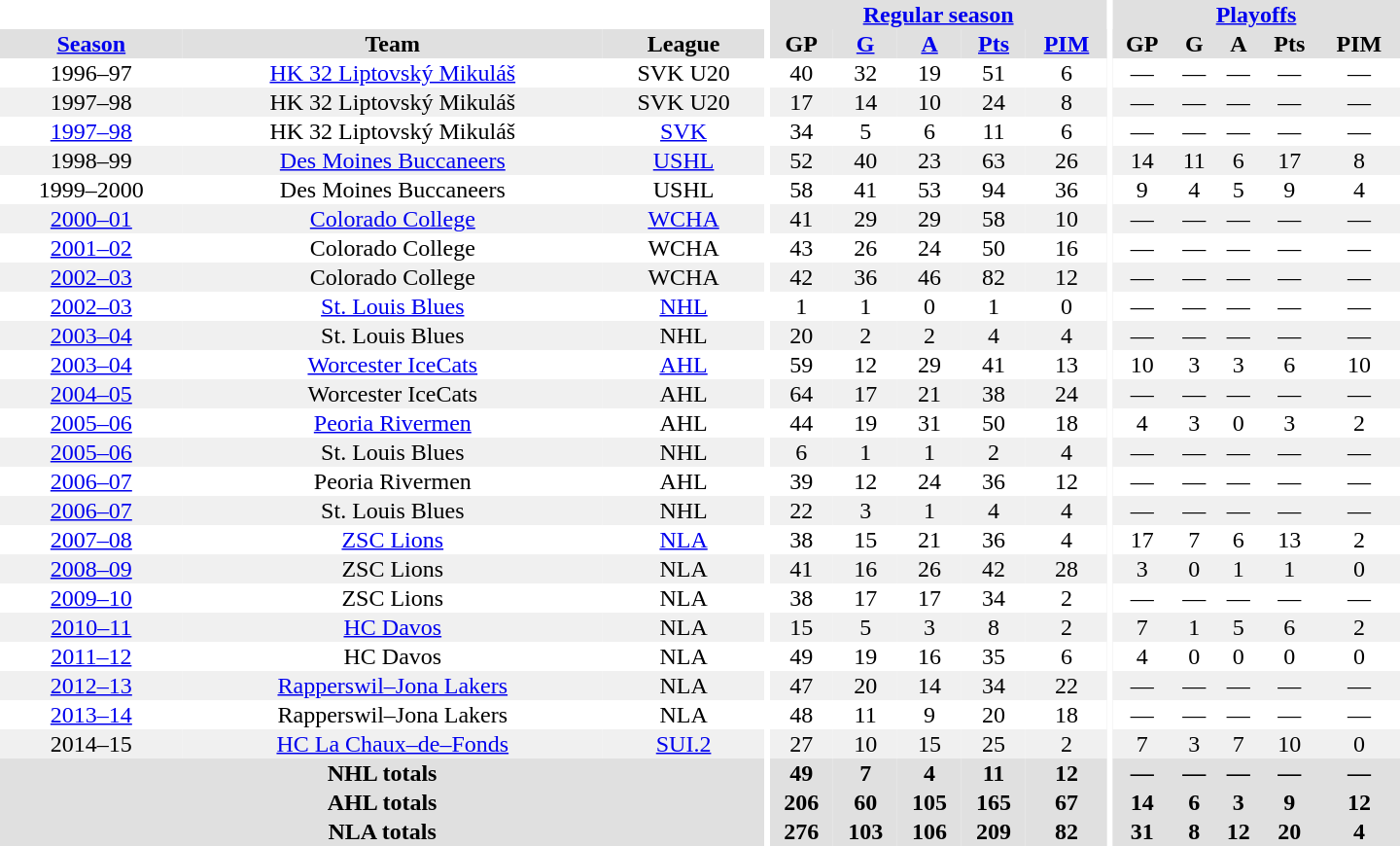<table border="0" cellpadding="1" cellspacing="0" style="text-align:center; width:60em">
<tr bgcolor="#e0e0e0">
<th colspan="3" bgcolor="#ffffff"></th>
<th rowspan="99" bgcolor="#ffffff"></th>
<th colspan="5"><a href='#'>Regular season</a></th>
<th rowspan="99" bgcolor="#ffffff"></th>
<th colspan="5"><a href='#'>Playoffs</a></th>
</tr>
<tr bgcolor="#e0e0e0">
<th><a href='#'>Season</a></th>
<th>Team</th>
<th>League</th>
<th>GP</th>
<th><a href='#'>G</a></th>
<th><a href='#'>A</a></th>
<th><a href='#'>Pts</a></th>
<th><a href='#'>PIM</a></th>
<th>GP</th>
<th>G</th>
<th>A</th>
<th>Pts</th>
<th>PIM</th>
</tr>
<tr>
<td>1996–97</td>
<td><a href='#'>HK 32 Liptovský Mikuláš</a></td>
<td>SVK U20</td>
<td>40</td>
<td>32</td>
<td>19</td>
<td>51</td>
<td>6</td>
<td>—</td>
<td>—</td>
<td>—</td>
<td>—</td>
<td>—</td>
</tr>
<tr bgcolor="#f0f0f0">
<td>1997–98</td>
<td>HK 32 Liptovský Mikuláš</td>
<td>SVK U20</td>
<td>17</td>
<td>14</td>
<td>10</td>
<td>24</td>
<td>8</td>
<td>—</td>
<td>—</td>
<td>—</td>
<td>—</td>
<td>—</td>
</tr>
<tr>
<td><a href='#'>1997–98</a></td>
<td>HK 32 Liptovský Mikuláš</td>
<td><a href='#'>SVK</a></td>
<td>34</td>
<td>5</td>
<td>6</td>
<td>11</td>
<td>6</td>
<td>—</td>
<td>—</td>
<td>—</td>
<td>—</td>
<td>—</td>
</tr>
<tr bgcolor="#f0f0f0">
<td>1998–99</td>
<td><a href='#'>Des Moines Buccaneers</a></td>
<td><a href='#'>USHL</a></td>
<td>52</td>
<td>40</td>
<td>23</td>
<td>63</td>
<td>26</td>
<td>14</td>
<td>11</td>
<td>6</td>
<td>17</td>
<td>8</td>
</tr>
<tr>
<td>1999–2000</td>
<td>Des Moines Buccaneers</td>
<td>USHL</td>
<td>58</td>
<td>41</td>
<td>53</td>
<td>94</td>
<td>36</td>
<td>9</td>
<td>4</td>
<td>5</td>
<td>9</td>
<td>4</td>
</tr>
<tr bgcolor="#f0f0f0">
<td><a href='#'>2000–01</a></td>
<td><a href='#'>Colorado College</a></td>
<td><a href='#'>WCHA</a></td>
<td>41</td>
<td>29</td>
<td>29</td>
<td>58</td>
<td>10</td>
<td>—</td>
<td>—</td>
<td>—</td>
<td>—</td>
<td>—</td>
</tr>
<tr>
<td><a href='#'>2001–02</a></td>
<td>Colorado College</td>
<td>WCHA</td>
<td>43</td>
<td>26</td>
<td>24</td>
<td>50</td>
<td>16</td>
<td>—</td>
<td>—</td>
<td>—</td>
<td>—</td>
<td>—</td>
</tr>
<tr bgcolor="#f0f0f0">
<td><a href='#'>2002–03</a></td>
<td>Colorado College</td>
<td>WCHA</td>
<td>42</td>
<td>36</td>
<td>46</td>
<td>82</td>
<td>12</td>
<td>—</td>
<td>—</td>
<td>—</td>
<td>—</td>
<td>—</td>
</tr>
<tr>
<td><a href='#'>2002–03</a></td>
<td><a href='#'>St. Louis Blues</a></td>
<td><a href='#'>NHL</a></td>
<td>1</td>
<td>1</td>
<td>0</td>
<td>1</td>
<td>0</td>
<td>—</td>
<td>—</td>
<td>—</td>
<td>—</td>
<td>—</td>
</tr>
<tr bgcolor="#f0f0f0">
<td><a href='#'>2003–04</a></td>
<td>St. Louis Blues</td>
<td>NHL</td>
<td>20</td>
<td>2</td>
<td>2</td>
<td>4</td>
<td>4</td>
<td>—</td>
<td>—</td>
<td>—</td>
<td>—</td>
<td>—</td>
</tr>
<tr>
<td><a href='#'>2003–04</a></td>
<td><a href='#'>Worcester IceCats</a></td>
<td><a href='#'>AHL</a></td>
<td>59</td>
<td>12</td>
<td>29</td>
<td>41</td>
<td>13</td>
<td>10</td>
<td>3</td>
<td>3</td>
<td>6</td>
<td>10</td>
</tr>
<tr bgcolor="#f0f0f0">
<td><a href='#'>2004–05</a></td>
<td>Worcester IceCats</td>
<td>AHL</td>
<td>64</td>
<td>17</td>
<td>21</td>
<td>38</td>
<td>24</td>
<td>—</td>
<td>—</td>
<td>—</td>
<td>—</td>
<td>—</td>
</tr>
<tr>
<td><a href='#'>2005–06</a></td>
<td><a href='#'>Peoria Rivermen</a></td>
<td>AHL</td>
<td>44</td>
<td>19</td>
<td>31</td>
<td>50</td>
<td>18</td>
<td>4</td>
<td>3</td>
<td>0</td>
<td>3</td>
<td>2</td>
</tr>
<tr bgcolor="#f0f0f0">
<td><a href='#'>2005–06</a></td>
<td>St. Louis Blues</td>
<td>NHL</td>
<td>6</td>
<td>1</td>
<td>1</td>
<td>2</td>
<td>4</td>
<td>—</td>
<td>—</td>
<td>—</td>
<td>—</td>
<td>—</td>
</tr>
<tr>
<td><a href='#'>2006–07</a></td>
<td>Peoria Rivermen</td>
<td>AHL</td>
<td>39</td>
<td>12</td>
<td>24</td>
<td>36</td>
<td>12</td>
<td>—</td>
<td>—</td>
<td>—</td>
<td>—</td>
<td>—</td>
</tr>
<tr bgcolor="#f0f0f0">
<td><a href='#'>2006–07</a></td>
<td>St. Louis Blues</td>
<td>NHL</td>
<td>22</td>
<td>3</td>
<td>1</td>
<td>4</td>
<td>4</td>
<td>—</td>
<td>—</td>
<td>—</td>
<td>—</td>
<td>—</td>
</tr>
<tr>
<td><a href='#'>2007–08</a></td>
<td><a href='#'>ZSC Lions</a></td>
<td><a href='#'>NLA</a></td>
<td>38</td>
<td>15</td>
<td>21</td>
<td>36</td>
<td>4</td>
<td>17</td>
<td>7</td>
<td>6</td>
<td>13</td>
<td>2</td>
</tr>
<tr bgcolor="#f0f0f0">
<td><a href='#'>2008–09</a></td>
<td>ZSC Lions</td>
<td>NLA</td>
<td>41</td>
<td>16</td>
<td>26</td>
<td>42</td>
<td>28</td>
<td>3</td>
<td>0</td>
<td>1</td>
<td>1</td>
<td>0</td>
</tr>
<tr>
<td><a href='#'>2009–10</a></td>
<td>ZSC Lions</td>
<td>NLA</td>
<td>38</td>
<td>17</td>
<td>17</td>
<td>34</td>
<td>2</td>
<td>—</td>
<td>—</td>
<td>—</td>
<td>—</td>
<td>—</td>
</tr>
<tr bgcolor="#f0f0f0">
<td><a href='#'>2010–11</a></td>
<td><a href='#'>HC Davos</a></td>
<td>NLA</td>
<td>15</td>
<td>5</td>
<td>3</td>
<td>8</td>
<td>2</td>
<td>7</td>
<td>1</td>
<td>5</td>
<td>6</td>
<td>2</td>
</tr>
<tr>
<td><a href='#'>2011–12</a></td>
<td>HC Davos</td>
<td>NLA</td>
<td>49</td>
<td>19</td>
<td>16</td>
<td>35</td>
<td>6</td>
<td>4</td>
<td>0</td>
<td>0</td>
<td>0</td>
<td>0</td>
</tr>
<tr bgcolor="#f0f0f0">
<td><a href='#'>2012–13</a></td>
<td><a href='#'>Rapperswil–Jona Lakers</a></td>
<td>NLA</td>
<td>47</td>
<td>20</td>
<td>14</td>
<td>34</td>
<td>22</td>
<td>—</td>
<td>—</td>
<td>—</td>
<td>—</td>
<td>—</td>
</tr>
<tr>
<td><a href='#'>2013–14</a></td>
<td>Rapperswil–Jona Lakers</td>
<td>NLA</td>
<td>48</td>
<td>11</td>
<td>9</td>
<td>20</td>
<td>18</td>
<td>—</td>
<td>—</td>
<td>—</td>
<td>—</td>
<td>—</td>
</tr>
<tr bgcolor="#f0f0f0">
<td>2014–15</td>
<td><a href='#'>HC La Chaux–de–Fonds</a></td>
<td><a href='#'>SUI.2</a></td>
<td>27</td>
<td>10</td>
<td>15</td>
<td>25</td>
<td>2</td>
<td>7</td>
<td>3</td>
<td>7</td>
<td>10</td>
<td>0</td>
</tr>
<tr bgcolor="#e0e0e0">
<th colspan="3">NHL totals</th>
<th>49</th>
<th>7</th>
<th>4</th>
<th>11</th>
<th>12</th>
<th>—</th>
<th>—</th>
<th>—</th>
<th>—</th>
<th>—</th>
</tr>
<tr bgcolor="#e0e0e0">
<th colspan="3">AHL totals</th>
<th>206</th>
<th>60</th>
<th>105</th>
<th>165</th>
<th>67</th>
<th>14</th>
<th>6</th>
<th>3</th>
<th>9</th>
<th>12</th>
</tr>
<tr bgcolor="#e0e0e0">
<th colspan="3">NLA totals</th>
<th>276</th>
<th>103</th>
<th>106</th>
<th>209</th>
<th>82</th>
<th>31</th>
<th>8</th>
<th>12</th>
<th>20</th>
<th>4</th>
</tr>
</table>
